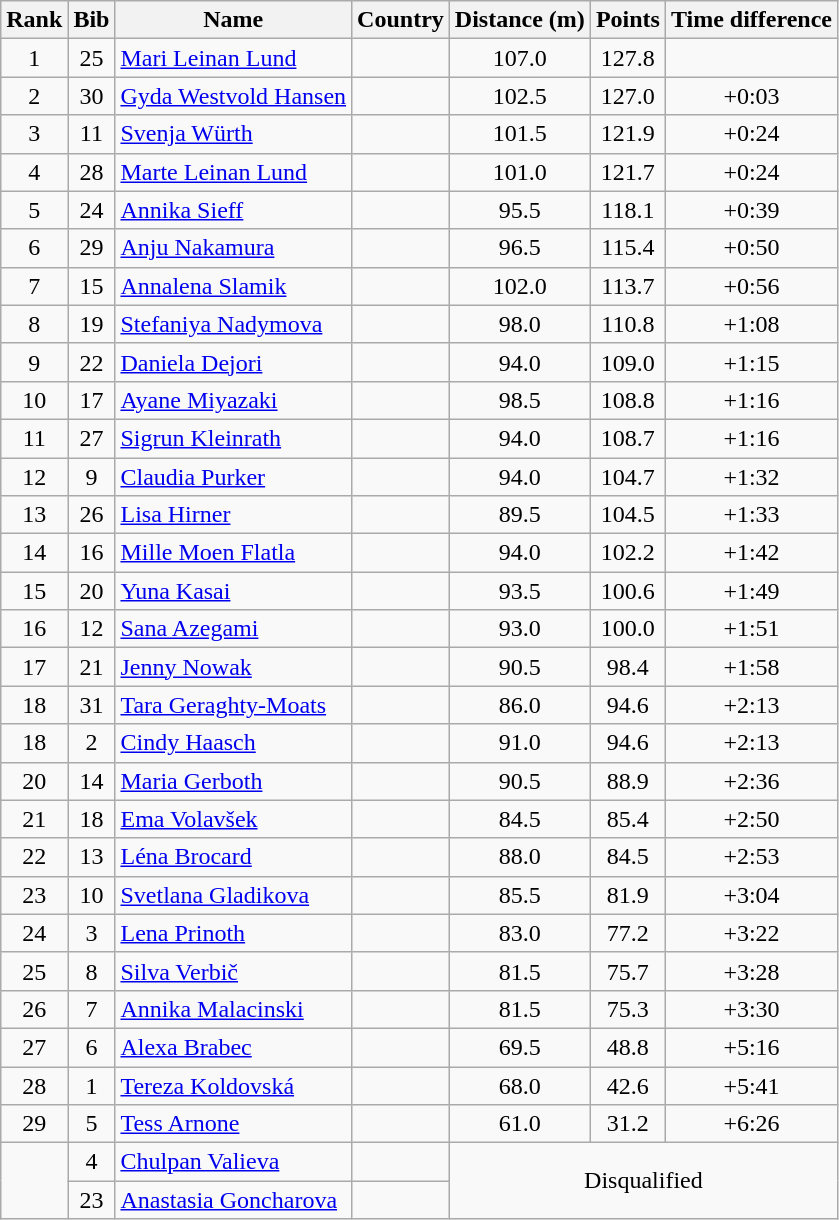<table class="wikitable sortable" style="text-align:center">
<tr>
<th>Rank</th>
<th>Bib</th>
<th>Name</th>
<th>Country</th>
<th>Distance (m)</th>
<th>Points</th>
<th>Time difference</th>
</tr>
<tr>
<td>1</td>
<td>25</td>
<td align=left><a href='#'>Mari Leinan Lund</a></td>
<td align=left></td>
<td>107.0</td>
<td>127.8</td>
<td></td>
</tr>
<tr>
<td>2</td>
<td>30</td>
<td align=left><a href='#'>Gyda Westvold Hansen</a></td>
<td align=left></td>
<td>102.5</td>
<td>127.0</td>
<td>+0:03</td>
</tr>
<tr>
<td>3</td>
<td>11</td>
<td align=left><a href='#'>Svenja Würth</a></td>
<td align=left></td>
<td>101.5</td>
<td>121.9</td>
<td>+0:24</td>
</tr>
<tr>
<td>4</td>
<td>28</td>
<td align=left><a href='#'>Marte Leinan Lund</a></td>
<td align=left></td>
<td>101.0</td>
<td>121.7</td>
<td>+0:24</td>
</tr>
<tr>
<td>5</td>
<td>24</td>
<td align=left><a href='#'>Annika Sieff</a></td>
<td align=left></td>
<td>95.5</td>
<td>118.1</td>
<td>+0:39</td>
</tr>
<tr>
<td>6</td>
<td>29</td>
<td align=left><a href='#'>Anju Nakamura</a></td>
<td align=left></td>
<td>96.5</td>
<td>115.4</td>
<td>+0:50</td>
</tr>
<tr>
<td>7</td>
<td>15</td>
<td align=left><a href='#'>Annalena Slamik</a></td>
<td align=left></td>
<td>102.0</td>
<td>113.7</td>
<td>+0:56</td>
</tr>
<tr>
<td>8</td>
<td>19</td>
<td align=left><a href='#'>Stefaniya Nadymova</a></td>
<td align=left></td>
<td>98.0</td>
<td>110.8</td>
<td>+1:08</td>
</tr>
<tr>
<td>9</td>
<td>22</td>
<td align=left><a href='#'>Daniela Dejori</a></td>
<td align=left></td>
<td>94.0</td>
<td>109.0</td>
<td>+1:15</td>
</tr>
<tr>
<td>10</td>
<td>17</td>
<td align=left><a href='#'>Ayane Miyazaki</a></td>
<td align=left></td>
<td>98.5</td>
<td>108.8</td>
<td>+1:16</td>
</tr>
<tr>
<td>11</td>
<td>27</td>
<td align=left><a href='#'>Sigrun Kleinrath</a></td>
<td align=left></td>
<td>94.0</td>
<td>108.7</td>
<td>+1:16</td>
</tr>
<tr>
<td>12</td>
<td>9</td>
<td align=left><a href='#'>Claudia Purker</a></td>
<td align=left></td>
<td>94.0</td>
<td>104.7</td>
<td>+1:32</td>
</tr>
<tr>
<td>13</td>
<td>26</td>
<td align=left><a href='#'>Lisa Hirner</a></td>
<td align=left></td>
<td>89.5</td>
<td>104.5</td>
<td>+1:33</td>
</tr>
<tr>
<td>14</td>
<td>16</td>
<td align=left><a href='#'>Mille Moen Flatla</a></td>
<td align=left></td>
<td>94.0</td>
<td>102.2</td>
<td>+1:42</td>
</tr>
<tr>
<td>15</td>
<td>20</td>
<td align=left><a href='#'>Yuna Kasai</a></td>
<td align=left></td>
<td>93.5</td>
<td>100.6</td>
<td>+1:49</td>
</tr>
<tr>
<td>16</td>
<td>12</td>
<td align=left><a href='#'>Sana Azegami</a></td>
<td align=left></td>
<td>93.0</td>
<td>100.0</td>
<td>+1:51</td>
</tr>
<tr>
<td>17</td>
<td>21</td>
<td align=left><a href='#'>Jenny Nowak</a></td>
<td align=left></td>
<td>90.5</td>
<td>98.4</td>
<td>+1:58</td>
</tr>
<tr>
<td>18</td>
<td>31</td>
<td align=left><a href='#'>Tara Geraghty-Moats</a></td>
<td align=left></td>
<td>86.0</td>
<td>94.6</td>
<td>+2:13</td>
</tr>
<tr>
<td>18</td>
<td>2</td>
<td align=left><a href='#'>Cindy Haasch</a></td>
<td align=left></td>
<td>91.0</td>
<td>94.6</td>
<td>+2:13</td>
</tr>
<tr>
<td>20</td>
<td>14</td>
<td align=left><a href='#'>Maria Gerboth</a></td>
<td align=left></td>
<td>90.5</td>
<td>88.9</td>
<td>+2:36</td>
</tr>
<tr>
<td>21</td>
<td>18</td>
<td align=left><a href='#'>Ema Volavšek</a></td>
<td align=left></td>
<td>84.5</td>
<td>85.4</td>
<td>+2:50</td>
</tr>
<tr>
<td>22</td>
<td>13</td>
<td align=left><a href='#'>Léna Brocard</a></td>
<td align=left></td>
<td>88.0</td>
<td>84.5</td>
<td>+2:53</td>
</tr>
<tr>
<td>23</td>
<td>10</td>
<td align=left><a href='#'>Svetlana Gladikova</a></td>
<td align=left></td>
<td>85.5</td>
<td>81.9</td>
<td>+3:04</td>
</tr>
<tr>
<td>24</td>
<td>3</td>
<td align=left><a href='#'>Lena Prinoth</a></td>
<td align=left></td>
<td>83.0</td>
<td>77.2</td>
<td>+3:22</td>
</tr>
<tr>
<td>25</td>
<td>8</td>
<td align=left><a href='#'>Silva Verbič</a></td>
<td align=left></td>
<td>81.5</td>
<td>75.7</td>
<td>+3:28</td>
</tr>
<tr>
<td>26</td>
<td>7</td>
<td align=left><a href='#'>Annika Malacinski</a></td>
<td align=left></td>
<td>81.5</td>
<td>75.3</td>
<td>+3:30</td>
</tr>
<tr>
<td>27</td>
<td>6</td>
<td align=left><a href='#'>Alexa Brabec</a></td>
<td align=left></td>
<td>69.5</td>
<td>48.8</td>
<td>+5:16</td>
</tr>
<tr>
<td>28</td>
<td>1</td>
<td align=left><a href='#'>Tereza Koldovská</a></td>
<td align=left></td>
<td>68.0</td>
<td>42.6</td>
<td>+5:41</td>
</tr>
<tr>
<td>29</td>
<td>5</td>
<td align=left><a href='#'>Tess Arnone</a></td>
<td align=left></td>
<td>61.0</td>
<td>31.2</td>
<td>+6:26</td>
</tr>
<tr>
<td rowspan=2></td>
<td>4</td>
<td align=left><a href='#'>Chulpan Valieva</a></td>
<td align=left></td>
<td colspan=3 rowspan=2>Disqualified</td>
</tr>
<tr>
<td>23</td>
<td align=left><a href='#'>Anastasia Goncharova</a></td>
<td align=left></td>
</tr>
</table>
